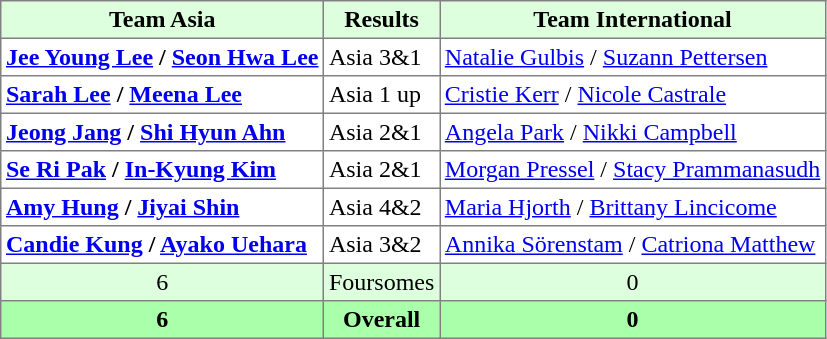<table border="1" cellpadding="3" style="border-collapse: collapse;">
<tr style="background:#ddffdd;">
<th>Team Asia</th>
<th>Results</th>
<th>Team International</th>
</tr>
<tr>
<td><strong><a href='#'>Jee Young Lee</a> / <a href='#'>Seon Hwa Lee</a></strong></td>
<td>Asia 3&1</td>
<td><a href='#'>Natalie Gulbis</a> / <a href='#'>Suzann Pettersen</a></td>
</tr>
<tr>
<td><strong><a href='#'>Sarah Lee</a> / <a href='#'>Meena Lee</a></strong></td>
<td>Asia 1 up</td>
<td><a href='#'>Cristie Kerr</a> / <a href='#'>Nicole Castrale</a></td>
</tr>
<tr>
<td><strong><a href='#'>Jeong Jang</a> / <a href='#'>Shi Hyun Ahn</a></strong></td>
<td>Asia 2&1</td>
<td><a href='#'>Angela Park</a> / <a href='#'>Nikki Campbell</a></td>
</tr>
<tr>
<td><strong><a href='#'>Se Ri Pak</a> / <a href='#'>In-Kyung Kim</a></strong></td>
<td>Asia 2&1</td>
<td><a href='#'>Morgan Pressel</a> / <a href='#'>Stacy Prammanasudh</a></td>
</tr>
<tr>
<td><strong><a href='#'>Amy Hung</a> / <a href='#'>Jiyai Shin</a></strong></td>
<td>Asia 4&2</td>
<td><a href='#'>Maria Hjorth</a> / <a href='#'>Brittany Lincicome</a></td>
</tr>
<tr>
<td><strong><a href='#'>Candie Kung</a> / <a href='#'>Ayako Uehara</a></strong></td>
<td>Asia 3&2</td>
<td><a href='#'>Annika Sörenstam</a> / <a href='#'>Catriona Matthew</a></td>
</tr>
<tr style="background:#ddffdd;">
<td align="center">6</td>
<td align="center">Foursomes</td>
<td align="center">0</td>
</tr>
<tr style="background:#aaffaa;">
<th>6</th>
<th>Overall</th>
<th>0</th>
</tr>
</table>
